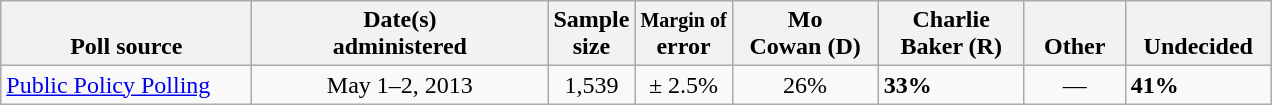<table class="wikitable">
<tr valign= bottom>
<th style="width:160px;">Poll source</th>
<th style="width:190px;">Date(s)<br>administered</th>
<th class=small>Sample<br>size</th>
<th><small>Margin of</small><br>error</th>
<th style="width:90px;">Mo<br>Cowan (D)</th>
<th style="width:90px;">Charlie<br>Baker (R)</th>
<th style="width:60px;">Other</th>
<th style="width:90px;">Undecided</th>
</tr>
<tr>
<td><a href='#'>Public Policy Polling</a></td>
<td align=center>May 1–2, 2013</td>
<td align=center>1,539</td>
<td align=center>± 2.5%</td>
<td align=center>26%</td>
<td><strong>33%</strong></td>
<td align=center>—</td>
<td><strong>41%</strong></td>
</tr>
</table>
